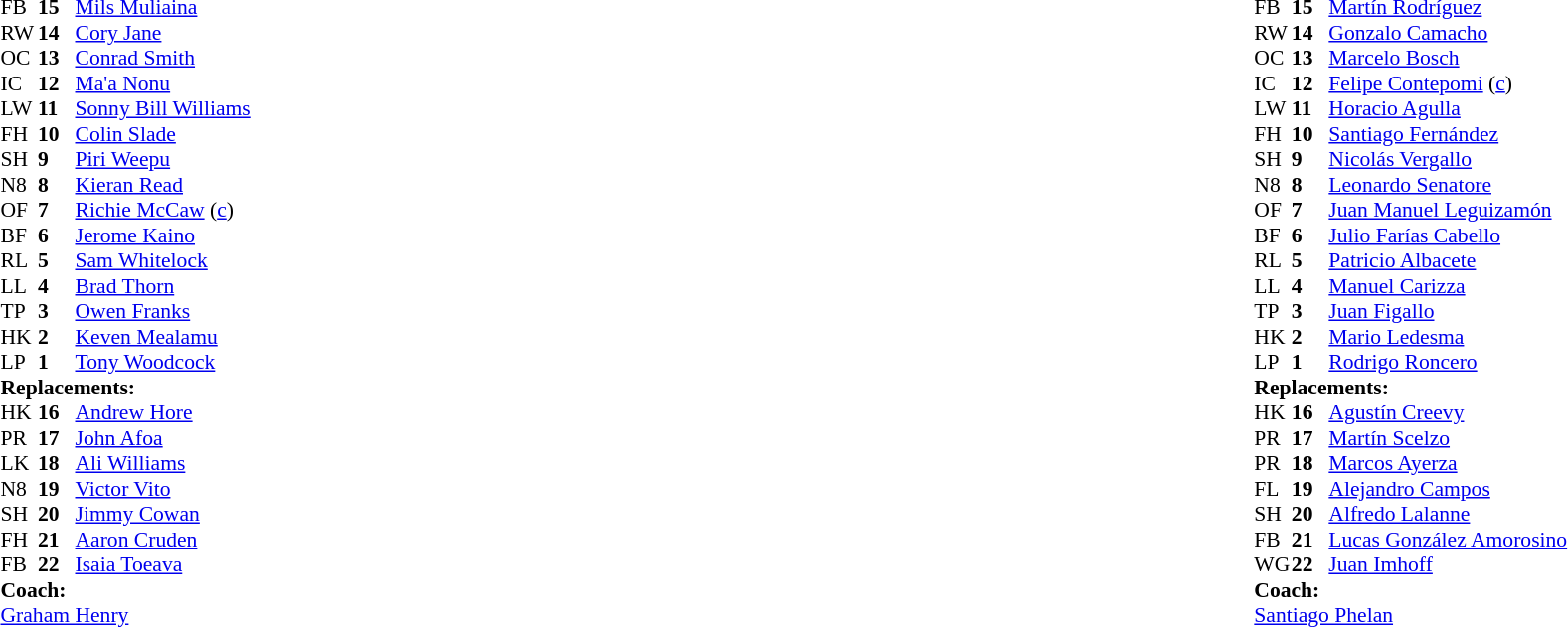<table style="width:100%;">
<tr>
<td style="vertical-align:top; width:50%;"><br><table style="font-size: 90%" cellspacing="0" cellpadding="0">
<tr>
<th width="25"></th>
<th width="25"></th>
</tr>
<tr>
<td>FB</td>
<td><strong>15</strong></td>
<td><a href='#'>Mils Muliaina</a></td>
<td></td>
<td></td>
</tr>
<tr>
<td>RW</td>
<td><strong>14</strong></td>
<td><a href='#'>Cory Jane</a></td>
</tr>
<tr>
<td>OC</td>
<td><strong>13</strong></td>
<td><a href='#'>Conrad Smith</a></td>
</tr>
<tr>
<td>IC</td>
<td><strong>12</strong></td>
<td><a href='#'>Ma'a Nonu</a></td>
</tr>
<tr>
<td>LW</td>
<td><strong>11</strong></td>
<td><a href='#'>Sonny Bill Williams</a></td>
</tr>
<tr>
<td>FH</td>
<td><strong>10</strong></td>
<td><a href='#'>Colin Slade</a></td>
<td></td>
<td></td>
</tr>
<tr>
<td>SH</td>
<td><strong>9</strong></td>
<td><a href='#'>Piri Weepu</a></td>
<td></td>
<td></td>
</tr>
<tr>
<td>N8</td>
<td><strong>8</strong></td>
<td><a href='#'>Kieran Read</a></td>
</tr>
<tr>
<td>OF</td>
<td><strong>7</strong></td>
<td><a href='#'>Richie McCaw</a> (<a href='#'>c</a>)</td>
<td></td>
<td></td>
</tr>
<tr>
<td>BF</td>
<td><strong>6</strong></td>
<td><a href='#'>Jerome Kaino</a></td>
</tr>
<tr>
<td>RL</td>
<td><strong>5</strong></td>
<td><a href='#'>Sam Whitelock</a></td>
<td></td>
<td></td>
</tr>
<tr>
<td>LL</td>
<td><strong>4</strong></td>
<td><a href='#'>Brad Thorn</a></td>
</tr>
<tr>
<td>TP</td>
<td><strong>3</strong></td>
<td><a href='#'>Owen Franks</a></td>
<td></td>
<td></td>
</tr>
<tr>
<td>HK</td>
<td><strong>2</strong></td>
<td><a href='#'>Keven Mealamu</a></td>
<td></td>
<td></td>
</tr>
<tr>
<td>LP</td>
<td><strong>1</strong></td>
<td><a href='#'>Tony Woodcock</a></td>
</tr>
<tr>
<td colspan=3><strong>Replacements:</strong></td>
</tr>
<tr>
<td>HK</td>
<td><strong>16</strong></td>
<td><a href='#'>Andrew Hore</a></td>
<td></td>
<td></td>
</tr>
<tr>
<td>PR</td>
<td><strong>17</strong></td>
<td><a href='#'>John Afoa</a></td>
<td></td>
<td></td>
</tr>
<tr>
<td>LK</td>
<td><strong>18</strong></td>
<td><a href='#'>Ali Williams</a></td>
<td></td>
<td></td>
</tr>
<tr>
<td>N8</td>
<td><strong>19</strong></td>
<td><a href='#'>Victor Vito</a></td>
<td></td>
<td></td>
</tr>
<tr>
<td>SH</td>
<td><strong>20</strong></td>
<td><a href='#'>Jimmy Cowan</a></td>
<td></td>
<td></td>
</tr>
<tr>
<td>FH</td>
<td><strong>21</strong></td>
<td><a href='#'>Aaron Cruden</a></td>
<td></td>
<td></td>
</tr>
<tr>
<td>FB</td>
<td><strong>22</strong></td>
<td><a href='#'>Isaia Toeava</a></td>
<td></td>
<td></td>
</tr>
<tr>
<td colspan=3><strong>Coach:</strong></td>
</tr>
<tr>
<td colspan="4"> <a href='#'>Graham Henry</a></td>
</tr>
</table>
</td>
<td valign="top"></td>
<td style="vertical-align:top; width:50%;"><br><table cellspacing="0" cellpadding="0" style="font-size:90%; margin:auto;">
<tr>
<th width="25"></th>
<th width="25"></th>
</tr>
<tr>
<td>FB</td>
<td><strong>15</strong></td>
<td><a href='#'>Martín Rodríguez</a></td>
<td></td>
<td></td>
</tr>
<tr>
<td>RW</td>
<td><strong>14</strong></td>
<td><a href='#'>Gonzalo Camacho</a></td>
</tr>
<tr>
<td>OC</td>
<td><strong>13</strong></td>
<td><a href='#'>Marcelo Bosch</a></td>
</tr>
<tr>
<td>IC</td>
<td><strong>12</strong></td>
<td><a href='#'>Felipe Contepomi</a> (<a href='#'>c</a>)</td>
</tr>
<tr>
<td>LW</td>
<td><strong>11</strong></td>
<td><a href='#'>Horacio Agulla</a></td>
<td></td>
<td></td>
</tr>
<tr>
<td>FH</td>
<td><strong>10</strong></td>
<td><a href='#'>Santiago Fernández</a></td>
</tr>
<tr>
<td>SH</td>
<td><strong>9</strong></td>
<td><a href='#'>Nicolás Vergallo</a></td>
<td></td>
<td colspan="2"></td>
</tr>
<tr>
<td>N8</td>
<td><strong>8</strong></td>
<td><a href='#'>Leonardo Senatore</a></td>
</tr>
<tr>
<td>OF</td>
<td><strong>7</strong></td>
<td><a href='#'>Juan Manuel Leguizamón</a></td>
<td></td>
<td></td>
<td></td>
<td></td>
</tr>
<tr>
<td>BF</td>
<td><strong>6</strong></td>
<td><a href='#'>Julio Farías Cabello</a></td>
</tr>
<tr>
<td>RL</td>
<td><strong>5</strong></td>
<td><a href='#'>Patricio Albacete</a></td>
</tr>
<tr>
<td>LL</td>
<td><strong>4</strong></td>
<td><a href='#'>Manuel Carizza</a></td>
<td></td>
<td></td>
</tr>
<tr>
<td>TP</td>
<td><strong>3</strong></td>
<td><a href='#'>Juan Figallo</a></td>
<td></td>
<td></td>
</tr>
<tr>
<td>HK</td>
<td><strong>2</strong></td>
<td><a href='#'>Mario Ledesma</a></td>
<td></td>
<td></td>
</tr>
<tr>
<td>LP</td>
<td><strong>1</strong></td>
<td><a href='#'>Rodrigo Roncero</a></td>
<td></td>
<td></td>
</tr>
<tr>
<td colspan=3><strong>Replacements:</strong></td>
</tr>
<tr>
<td>HK</td>
<td><strong>16</strong></td>
<td><a href='#'>Agustín Creevy</a></td>
<td></td>
<td></td>
</tr>
<tr>
<td>PR</td>
<td><strong>17</strong></td>
<td><a href='#'>Martín Scelzo</a></td>
<td></td>
<td></td>
</tr>
<tr>
<td>PR</td>
<td><strong>18</strong></td>
<td><a href='#'>Marcos Ayerza</a></td>
<td></td>
<td></td>
</tr>
<tr>
<td>FL</td>
<td><strong>19</strong></td>
<td><a href='#'>Alejandro Campos</a></td>
<td></td>
<td></td>
</tr>
<tr>
<td>SH</td>
<td><strong>20</strong></td>
<td><a href='#'>Alfredo Lalanne</a></td>
<td></td>
<td></td>
<td></td>
<td></td>
</tr>
<tr>
<td>FB</td>
<td><strong>21</strong></td>
<td><a href='#'>Lucas González Amorosino</a></td>
<td></td>
<td></td>
</tr>
<tr>
<td>WG</td>
<td><strong>22</strong></td>
<td><a href='#'>Juan Imhoff</a></td>
<td></td>
<td></td>
</tr>
<tr>
<td colspan=3><strong>Coach:</strong></td>
</tr>
<tr>
<td colspan="4"> <a href='#'>Santiago Phelan</a></td>
</tr>
</table>
</td>
</tr>
</table>
